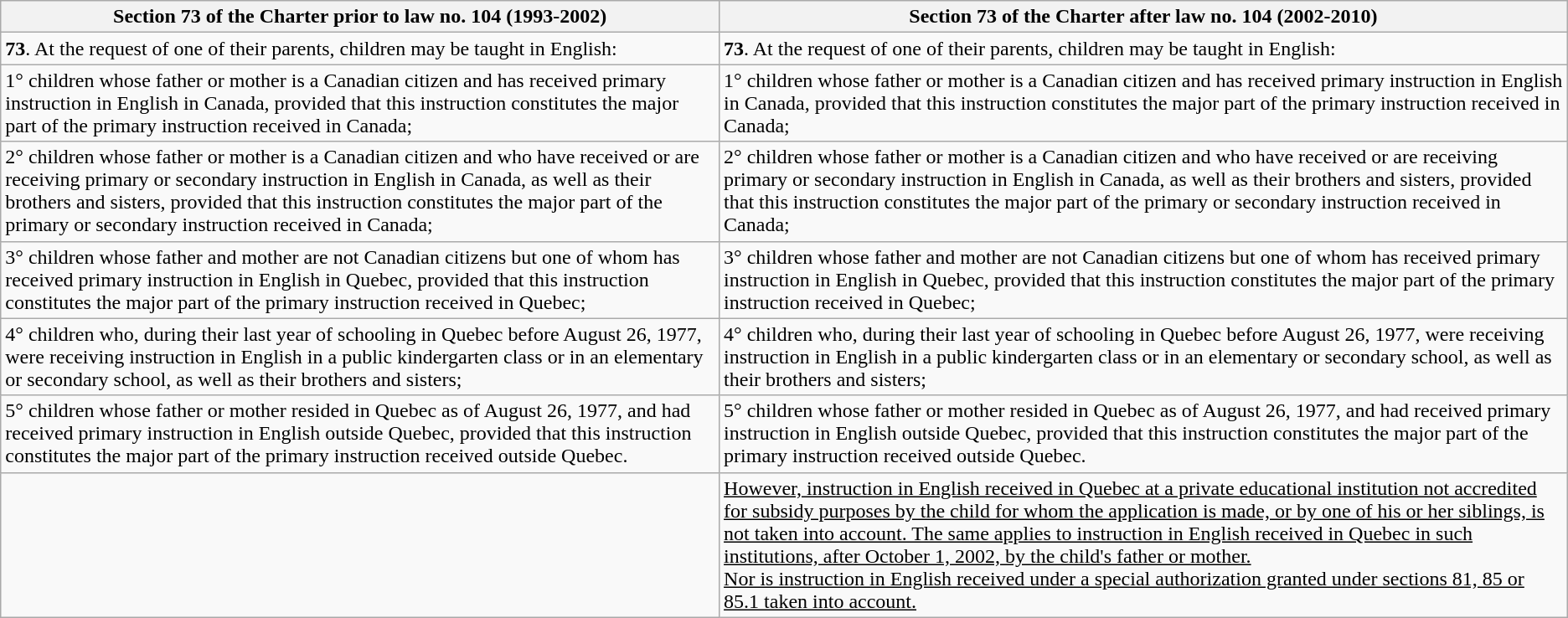<table class="wikitable mw-collapsible mw-collapsed width=100%">
<tr>
<th>Section 73 of the Charter prior to law no. 104 (1993-2002)</th>
<th>Section 73 of the Charter after law no. 104 (2002-2010)</th>
</tr>
<tr>
<td><strong>73</strong>. At the request of one of their parents, children may be taught in English:</td>
<td><strong>73</strong>. At the request of one of their parents, children may be taught in English:</td>
</tr>
<tr>
<td>1° children whose father or mother is a Canadian citizen and has received primary instruction in English in Canada, provided that this instruction constitutes the major part of the primary instruction received in Canada;</td>
<td>1° children whose father or mother is a Canadian citizen and has received primary instruction in English in Canada, provided that this instruction constitutes the major part of the primary instruction received in Canada;</td>
</tr>
<tr>
<td>2° children whose father or mother is a Canadian citizen and who have received or are receiving primary or secondary instruction in English in Canada, as well as their brothers and sisters, provided that this instruction constitutes the major part of the primary or secondary instruction received in Canada;</td>
<td>2° children whose father or mother is a Canadian citizen and who have received or are receiving primary or secondary instruction in English in Canada, as well as their brothers and sisters, provided that this instruction constitutes the major part of the primary or secondary instruction received in Canada;</td>
</tr>
<tr>
<td>3° children whose father and mother are not Canadian citizens but one of whom has received primary instruction in English in Quebec, provided that this instruction constitutes the major part of the primary instruction received in Quebec;</td>
<td>3° children whose father and mother are not Canadian citizens but one of whom has received primary instruction in English in Quebec, provided that this instruction constitutes the major part of the primary instruction received in Quebec;</td>
</tr>
<tr>
<td>4° children who, during their last year of schooling in Quebec before August 26, 1977, were receiving instruction in English in a public kindergarten class or in an elementary or secondary school, as well as their brothers and sisters;</td>
<td>4° children who, during their last year of schooling in Quebec before August 26, 1977, were receiving instruction in English in a public kindergarten class or in an elementary or secondary school, as well as their brothers and sisters;</td>
</tr>
<tr>
<td>5° children whose father or mother resided in Quebec as of August 26, 1977, and had received primary instruction in English outside Quebec, provided that this instruction constitutes the major part of the primary instruction received outside Quebec.</td>
<td>5° children whose father or mother resided in Quebec as of August 26, 1977, and had received primary instruction in English outside Quebec, provided that this instruction constitutes the major part of the primary instruction received outside Quebec.</td>
</tr>
<tr>
<td></td>
<td><u>However, instruction in English received in Quebec at a private educational institution not accredited for subsidy purposes by the child for whom the application is made, or by one of his or her siblings, is not taken into account. The same applies to instruction in English received in Quebec in such institutions, after October 1, 2002, by the child's father or mother.</u><br><u>Nor is instruction in English received under a special authorization granted under sections 81, 85 or 85.1 taken into account.</u></td>
</tr>
</table>
